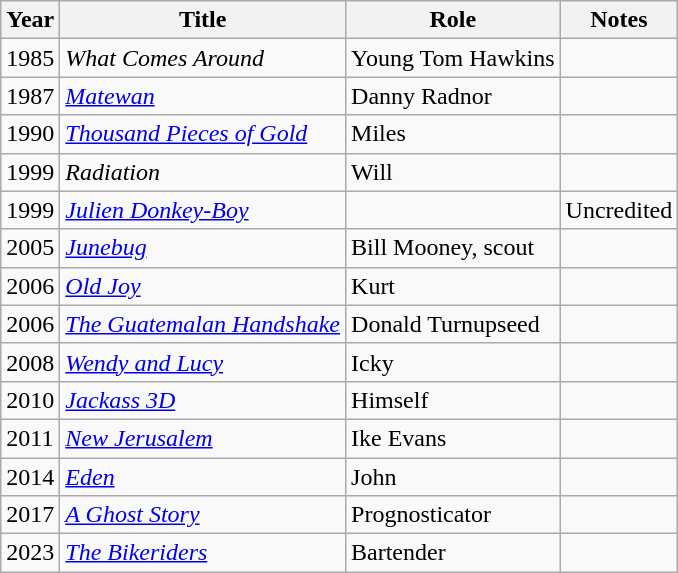<table class="wikitable">
<tr>
<th>Year</th>
<th>Title</th>
<th>Role</th>
<th>Notes</th>
</tr>
<tr>
<td>1985</td>
<td><em>What Comes Around</em></td>
<td>Young Tom Hawkins</td>
<td></td>
</tr>
<tr>
<td>1987</td>
<td><em><a href='#'>Matewan</a></em></td>
<td>Danny Radnor</td>
<td></td>
</tr>
<tr>
<td>1990</td>
<td><a href='#'><em>Thousand Pieces of Gold</em></a></td>
<td>Miles</td>
<td></td>
</tr>
<tr>
<td>1999</td>
<td><em>Radiation</em></td>
<td>Will</td>
<td></td>
</tr>
<tr>
<td>1999</td>
<td><em><a href='#'>Julien Donkey-Boy</a></em></td>
<td></td>
<td>Uncredited</td>
</tr>
<tr>
<td>2005</td>
<td><a href='#'><em>Junebug</em></a></td>
<td>Bill Mooney, scout</td>
<td></td>
</tr>
<tr>
<td>2006</td>
<td><em><a href='#'>Old Joy</a></em></td>
<td>Kurt</td>
<td></td>
</tr>
<tr>
<td>2006</td>
<td><em><a href='#'>The Guatemalan Handshake</a></em></td>
<td>Donald Turnupseed</td>
<td></td>
</tr>
<tr>
<td>2008</td>
<td><em><a href='#'>Wendy and Lucy</a></em></td>
<td>Icky</td>
<td></td>
</tr>
<tr>
<td>2010</td>
<td><em><a href='#'>Jackass 3D</a></em></td>
<td>Himself</td>
<td></td>
</tr>
<tr>
<td>2011</td>
<td><a href='#'><em>New Jerusalem</em></a></td>
<td>Ike Evans</td>
<td></td>
</tr>
<tr>
<td>2014</td>
<td><a href='#'><em>Eden</em></a></td>
<td>John</td>
<td></td>
</tr>
<tr>
<td>2017</td>
<td><em><a href='#'>A Ghost Story</a></em></td>
<td>Prognosticator</td>
<td></td>
</tr>
<tr>
<td>2023</td>
<td><em><a href='#'>The Bikeriders</a></em></td>
<td>Bartender</td>
<td></td>
</tr>
</table>
